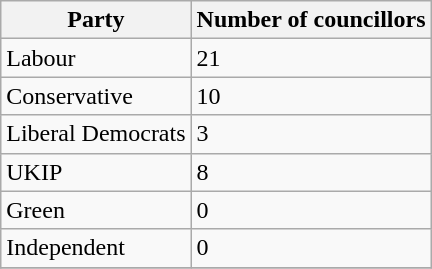<table class="wikitable">
<tr>
<th>Party</th>
<th>Number of councillors</th>
</tr>
<tr>
<td>Labour</td>
<td>21</td>
</tr>
<tr>
<td>Conservative</td>
<td>10</td>
</tr>
<tr>
<td>Liberal Democrats</td>
<td>3</td>
</tr>
<tr>
<td>UKIP</td>
<td>8</td>
</tr>
<tr>
<td>Green</td>
<td>0</td>
</tr>
<tr>
<td>Independent</td>
<td>0</td>
</tr>
<tr>
</tr>
</table>
